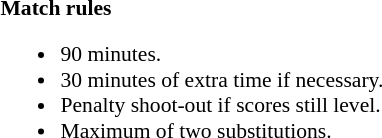<table style="width:100%; font-size:90%">
<tr>
<td style="width:50%; vertical-align:top"><br><strong>Match rules</strong><ul><li>90 minutes.</li><li>30 minutes of extra time if necessary.</li><li>Penalty shoot-out if scores still level.</li><li>Maximum of two substitutions.</li></ul></td>
</tr>
</table>
